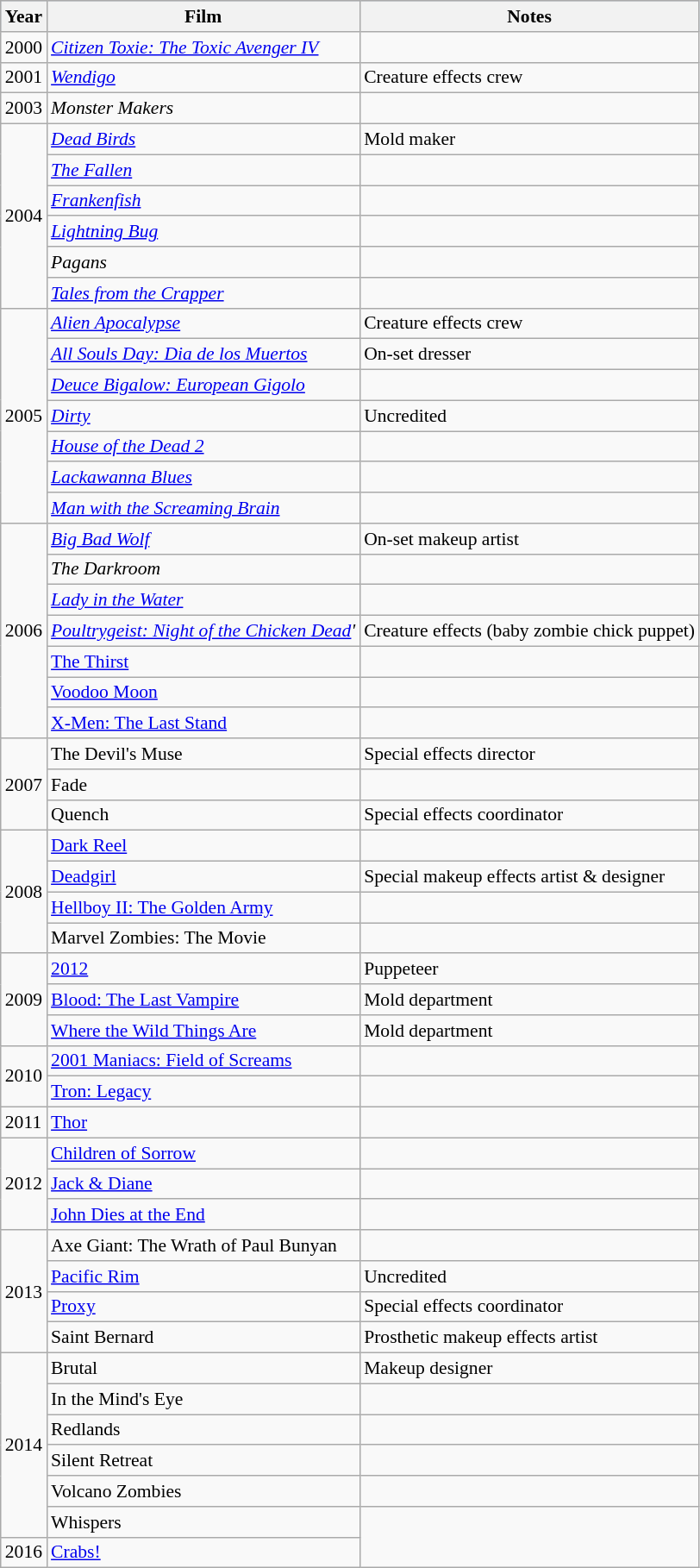<table class="wikitable" style="font-size: 90%;">
<tr style="background:#b0c4de; text-align:center;">
<th>Year</th>
<th>Film</th>
<th>Notes</th>
</tr>
<tr>
<td>2000</td>
<td><em><a href='#'>Citizen Toxie: The Toxic Avenger IV</a></em></td>
<td></td>
</tr>
<tr>
<td>2001</td>
<td><em><a href='#'>Wendigo</a></em></td>
<td>Creature effects crew</td>
</tr>
<tr>
<td>2003</td>
<td><em>Monster Makers</em></td>
<td></td>
</tr>
<tr>
<td rowspan=6>2004</td>
<td><em><a href='#'>Dead Birds</a></em></td>
<td>Mold maker</td>
</tr>
<tr>
<td><em><a href='#'>The Fallen</a></em></td>
<td></td>
</tr>
<tr>
<td><em><a href='#'>Frankenfish</a></em></td>
<td></td>
</tr>
<tr>
<td><em><a href='#'>Lightning Bug</a></em></td>
<td></td>
</tr>
<tr>
<td><em>Pagans</em></td>
<td></td>
</tr>
<tr>
<td><em><a href='#'>Tales from the Crapper</a></em></td>
<td></td>
</tr>
<tr>
<td rowspan=7>2005</td>
<td><em><a href='#'>Alien Apocalypse</a></em></td>
<td>Creature effects crew</td>
</tr>
<tr>
<td><em><a href='#'>All Souls Day: Dia de los Muertos</a></em></td>
<td>On-set dresser</td>
</tr>
<tr>
<td><em><a href='#'>Deuce Bigalow: European Gigolo</a></em></td>
<td></td>
</tr>
<tr>
<td><em><a href='#'>Dirty</a></em></td>
<td>Uncredited</td>
</tr>
<tr>
<td><em><a href='#'>House of the Dead 2</a></em></td>
<td></td>
</tr>
<tr>
<td><em><a href='#'>Lackawanna Blues</a></em></td>
<td></td>
</tr>
<tr>
<td><em><a href='#'>Man with the Screaming Brain</a></em></td>
<td></td>
</tr>
<tr>
<td rowspan=7>2006</td>
<td><em><a href='#'>Big Bad Wolf</a></em></td>
<td>On-set makeup artist</td>
</tr>
<tr>
<td><em>The Darkroom</em></td>
<td></td>
</tr>
<tr>
<td><em><a href='#'>Lady in the Water</a></em></td>
<td></td>
</tr>
<tr>
<td><em><a href='#'>Poultrygeist: Night of the Chicken Dead</a>'</td>
<td>Creature effects (baby zombie chick puppet)</td>
</tr>
<tr>
<td></em><a href='#'>The Thirst</a><em></td>
<td></td>
</tr>
<tr>
<td></em><a href='#'>Voodoo Moon</a><em></td>
<td></td>
</tr>
<tr>
<td></em><a href='#'>X-Men: The Last Stand</a><em></td>
<td></td>
</tr>
<tr>
<td rowspan=3>2007</td>
<td></em>The Devil's Muse<em></td>
<td>Special effects director</td>
</tr>
<tr>
<td></em>Fade<em></td>
<td></td>
</tr>
<tr>
<td></em>Quench<em></td>
<td>Special effects coordinator</td>
</tr>
<tr>
<td rowspan=4>2008</td>
<td></em><a href='#'>Dark Reel</a><em></td>
<td></td>
</tr>
<tr>
<td></em><a href='#'>Deadgirl</a><em></td>
<td>Special makeup effects artist & designer</td>
</tr>
<tr>
<td></em><a href='#'>Hellboy II: The Golden Army</a><em></td>
<td></td>
</tr>
<tr>
<td></em>Marvel Zombies: The Movie<em></td>
<td></td>
</tr>
<tr>
<td rowspan=3>2009</td>
<td></em><a href='#'>2012</a><em></td>
<td>Puppeteer</td>
</tr>
<tr>
<td></em><a href='#'>Blood: The Last Vampire</a><em></td>
<td>Mold department</td>
</tr>
<tr>
<td></em><a href='#'>Where the Wild Things Are</a><em></td>
<td>Mold department</td>
</tr>
<tr>
<td rowspan=2>2010</td>
<td></em><a href='#'>2001 Maniacs: Field of Screams</a><em></td>
<td></td>
</tr>
<tr>
<td></em><a href='#'>Tron: Legacy</a><em></td>
<td></td>
</tr>
<tr>
<td>2011</td>
<td></em><a href='#'>Thor</a><em></td>
<td></td>
</tr>
<tr>
<td rowspan=3>2012</td>
<td></em><a href='#'>Children of Sorrow</a><em></td>
<td></td>
</tr>
<tr>
<td></em><a href='#'>Jack & Diane</a><em></td>
<td></td>
</tr>
<tr>
<td></em><a href='#'>John Dies at the End</a><em></td>
<td></td>
</tr>
<tr>
<td rowspan=4>2013</td>
<td></em>Axe Giant: The Wrath of Paul Bunyan<em></td>
<td></td>
</tr>
<tr>
<td></em><a href='#'>Pacific Rim</a><em></td>
<td>Uncredited</td>
</tr>
<tr>
<td></em><a href='#'>Proxy</a><em></td>
<td>Special effects coordinator</td>
</tr>
<tr>
<td></em>Saint Bernard<em></td>
<td>Prosthetic makeup effects artist</td>
</tr>
<tr>
<td rowspan=6>2014</td>
<td></em>Brutal<em></td>
<td>Makeup designer</td>
</tr>
<tr>
<td></em>In the Mind's Eye<em></td>
<td></td>
</tr>
<tr>
<td></em>Redlands<em></td>
<td></td>
</tr>
<tr>
<td></em>Silent Retreat<em></td>
<td></td>
</tr>
<tr>
<td></em>Volcano Zombies<em></td>
<td></td>
</tr>
<tr>
<td></em>Whispers<em></td>
</tr>
<tr>
<td>2016</td>
<td></em><a href='#'>Crabs!</a><em></td>
</tr>
</table>
